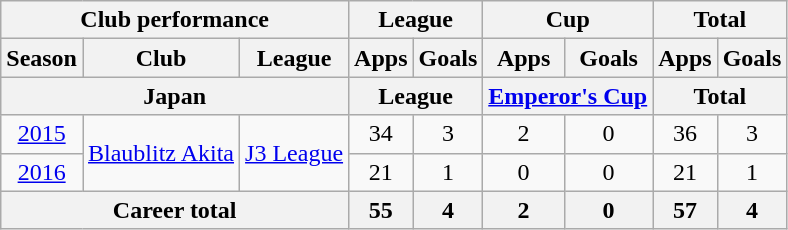<table class="wikitable" style="text-align:center">
<tr>
<th colspan=3>Club performance</th>
<th colspan=2>League</th>
<th colspan=2>Cup</th>
<th colspan=2>Total</th>
</tr>
<tr>
<th>Season</th>
<th>Club</th>
<th>League</th>
<th>Apps</th>
<th>Goals</th>
<th>Apps</th>
<th>Goals</th>
<th>Apps</th>
<th>Goals</th>
</tr>
<tr>
<th colspan=3>Japan</th>
<th colspan=2>League</th>
<th colspan=2><a href='#'>Emperor's Cup</a></th>
<th colspan=2>Total</th>
</tr>
<tr>
<td><a href='#'>2015</a></td>
<td rowspan="2"><a href='#'>Blaublitz Akita</a></td>
<td rowspan="2"><a href='#'>J3 League</a></td>
<td>34</td>
<td>3</td>
<td>2</td>
<td>0</td>
<td>36</td>
<td>3</td>
</tr>
<tr>
<td><a href='#'>2016</a></td>
<td>21</td>
<td>1</td>
<td>0</td>
<td>0</td>
<td>21</td>
<td>1</td>
</tr>
<tr>
<th colspan=3>Career total</th>
<th>55</th>
<th>4</th>
<th>2</th>
<th>0</th>
<th>57</th>
<th>4</th>
</tr>
</table>
